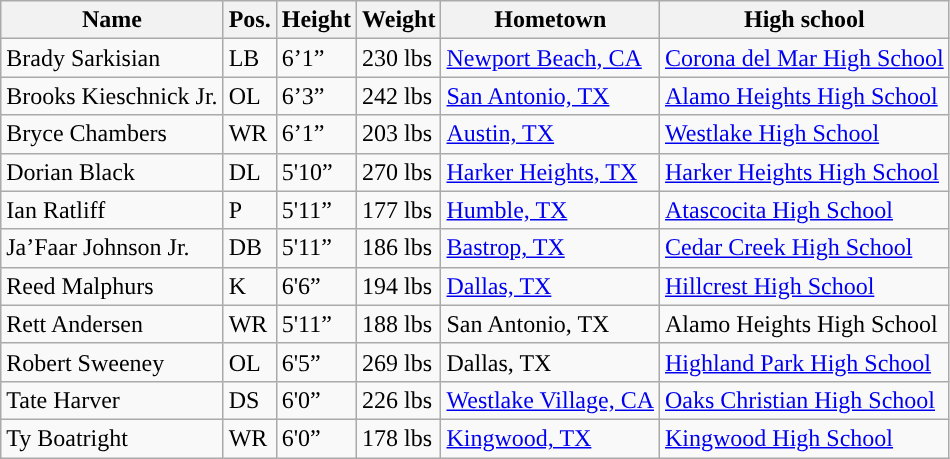<table class="wikitable sortable">
<tr>
<th style="text-align:center; ">Name</th>
<th style="text-align:center; ">Pos.</th>
<th style="text-align:center; ">Height</th>
<th style="text-align:center; ">Weight</th>
<th style="text-align:center; ">Hometown</th>
<th style="text-align:center; ">High school</th>
</tr>
<tr "align="center">
<td>Brady Sarkisian</td>
<td>LB</td>
<td>6’1”</td>
<td>230 lbs</td>
<td><a href='#'>Newport Beach, CA</a></td>
<td><a href='#'>Corona del Mar High School</a></td>
</tr>
<tr "align="center">
<td>Brooks Kieschnick Jr.</td>
<td>OL</td>
<td>6’3”</td>
<td>242 lbs</td>
<td><a href='#'>San Antonio, TX</a></td>
<td><a href='#'>Alamo Heights High School</a></td>
</tr>
<tr "align="center">
<td>Bryce Chambers</td>
<td>WR</td>
<td>6’1”</td>
<td>203 lbs</td>
<td><a href='#'>Austin, TX</a></td>
<td><a href='#'>Westlake High School</a></td>
</tr>
<tr "align="center">
<td>Dorian Black</td>
<td>DL</td>
<td>5'10”</td>
<td>270 lbs</td>
<td><a href='#'>Harker Heights, TX</a></td>
<td><a href='#'>Harker Heights High School</a></td>
</tr>
<tr "align="center">
<td>Ian Ratliff</td>
<td>P</td>
<td>5'11”</td>
<td>177 lbs</td>
<td><a href='#'>Humble, TX</a></td>
<td><a href='#'>Atascocita High School</a></td>
</tr>
<tr "align="center">
<td>Ja’Faar Johnson Jr.</td>
<td>DB</td>
<td>5'11”</td>
<td>186 lbs</td>
<td><a href='#'>Bastrop, TX</a></td>
<td><a href='#'>Cedar Creek High School</a></td>
</tr>
<tr "align="center">
<td>Reed Malphurs</td>
<td>K</td>
<td>6'6”</td>
<td>194 lbs</td>
<td><a href='#'>Dallas, TX</a></td>
<td><a href='#'>Hillcrest High School</a></td>
</tr>
<tr "align="center">
<td>Rett Andersen</td>
<td>WR</td>
<td>5'11”</td>
<td>188 lbs</td>
<td>San Antonio, TX</td>
<td>Alamo Heights High School</td>
</tr>
<tr "align="center">
<td>Robert Sweeney</td>
<td>OL</td>
<td>6'5”</td>
<td>269 lbs</td>
<td>Dallas, TX</td>
<td><a href='#'>Highland Park High School</a></td>
</tr>
<tr "align="center">
<td>Tate Harver</td>
<td>DS</td>
<td>6'0”</td>
<td>226 lbs</td>
<td><a href='#'>Westlake Village, CA</a></td>
<td><a href='#'>Oaks Christian High School</a></td>
</tr>
<tr "align="center">
<td>Ty Boatright</td>
<td>WR</td>
<td>6'0”</td>
<td>178 lbs</td>
<td><a href='#'>Kingwood, TX</a></td>
<td><a href='#'>Kingwood High School</a></td>
</tr>
</table>
